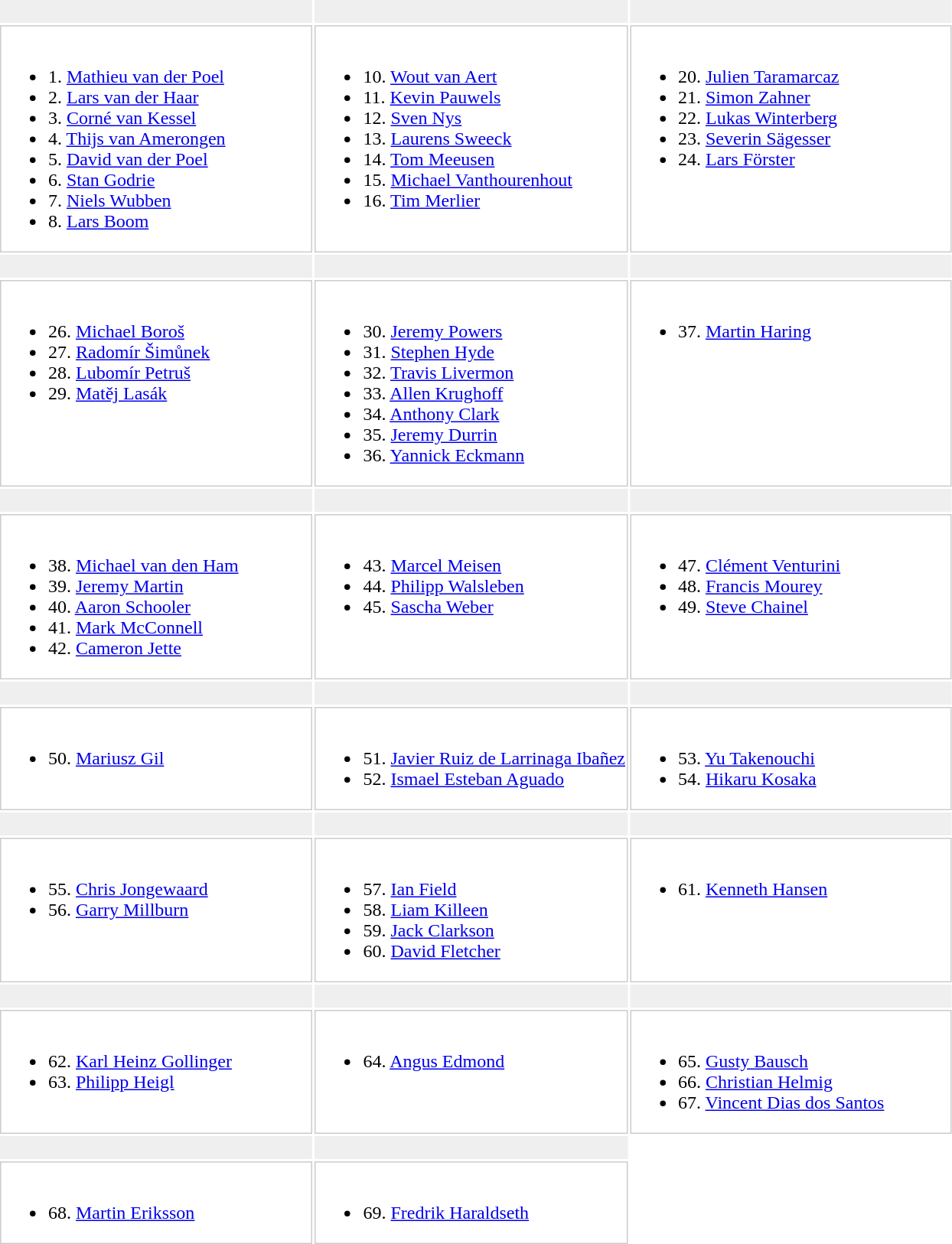<table>
<tr align=center bgcolor="#EFEFEF">
<td width="33%"><br></td>
<td width="33%"><br></td>
<td width="34%"><br></td>
</tr>
<tr valign="top">
<td style="border:solid; border-width:1px; border-color:#CCCCCC;"><br><ul><li>1. <a href='#'>Mathieu van der Poel</a></li><li>2. <a href='#'>Lars van der Haar</a></li><li>3. <a href='#'>Corné van Kessel</a></li><li>4. <a href='#'>Thijs van Amerongen</a></li><li>5. <a href='#'>David van der Poel</a></li><li>6. <a href='#'>Stan Godrie</a></li><li>7. <a href='#'>Niels Wubben</a></li><li>8. <a href='#'>Lars Boom</a></li></ul></td>
<td style="border:solid; border-width:1px; border-color:#CCCCCC;"><br><ul><li>10. <a href='#'>Wout van Aert</a></li><li>11. <a href='#'>Kevin Pauwels</a></li><li>12. <a href='#'>Sven Nys</a></li><li>13. <a href='#'>Laurens Sweeck</a></li><li>14. <a href='#'>Tom Meeusen</a></li><li>15. <a href='#'>Michael Vanthourenhout</a></li><li>16. <a href='#'>Tim Merlier</a></li></ul></td>
<td style="border:solid; border-width:1px; border-color:#CCCCCC;"><br><ul><li>20. <a href='#'>Julien Taramarcaz</a></li><li>21. <a href='#'>Simon Zahner</a></li><li>22. <a href='#'>Lukas Winterberg</a></li><li>23. <a href='#'>Severin Sägesser</a></li><li>24. <a href='#'>Lars Förster</a></li></ul></td>
</tr>
<tr align=center bgcolor="#EFEFEF">
<td><br></td>
<td><br></td>
<td><br></td>
</tr>
<tr valign="top">
<td style="border:solid; border-width:1px; border-color:#CCCCCC;"><br><ul><li>26. <a href='#'>Michael Boroš</a></li><li>27. <a href='#'>Radomír Šimůnek</a></li><li>28. <a href='#'>Lubomír Petruš</a></li><li>29. <a href='#'>Matěj Lasák</a></li></ul></td>
<td style="border:solid; border-width:1px; border-color:#CCCCCC;"><br><ul><li>30. <a href='#'>Jeremy Powers</a></li><li>31. <a href='#'>Stephen Hyde</a></li><li>32. <a href='#'>Travis Livermon</a></li><li>33. <a href='#'>Allen Krughoff</a></li><li>34. <a href='#'>Anthony Clark</a></li><li>35. <a href='#'>Jeremy Durrin</a></li><li>36. <a href='#'>Yannick Eckmann</a></li></ul></td>
<td style="border:solid; border-width:1px; border-color:#CCCCCC;"><br><ul><li>37. <a href='#'>Martin Haring</a></li></ul></td>
</tr>
<tr align=center bgcolor="#EFEFEF">
<td><br></td>
<td><br></td>
<td><br></td>
</tr>
<tr valign="top">
<td style="border:solid; border-width:1px; border-color:#CCCCCC;"><br><ul><li>38. <a href='#'>Michael van den Ham</a></li><li>39. <a href='#'>Jeremy Martin</a></li><li>40. <a href='#'>Aaron Schooler</a></li><li>41. <a href='#'>Mark McConnell</a></li><li>42. <a href='#'>Cameron Jette</a></li></ul></td>
<td style="border:solid; border-width:1px; border-color:#CCCCCC;"><br><ul><li>43. <a href='#'>Marcel Meisen</a></li><li>44. <a href='#'>Philipp Walsleben</a></li><li>45. <a href='#'>Sascha Weber</a></li></ul></td>
<td style="border:solid; border-width:1px; border-color:#CCCCCC;"><br><ul><li>47. <a href='#'>Clément Venturini</a></li><li>48. <a href='#'>Francis Mourey</a></li><li>49. <a href='#'>Steve Chainel</a></li></ul></td>
</tr>
<tr align=center bgcolor="#EFEFEF">
<td><br></td>
<td><br></td>
<td><br></td>
</tr>
<tr valign="top">
<td style="border:solid; border-width:1px; border-color:#CCCCCC;"><br><ul><li>50. <a href='#'>Mariusz Gil</a></li></ul></td>
<td style="border:solid; border-width:1px; border-color:#CCCCCC;"><br><ul><li>51. <a href='#'>Javier Ruiz de Larrinaga Ibañez</a></li><li>52. <a href='#'>Ismael Esteban Aguado</a></li></ul></td>
<td style="border:solid; border-width:1px; border-color:#CCCCCC;"><br><ul><li>53. <a href='#'>Yu Takenouchi</a></li><li>54. <a href='#'>Hikaru Kosaka</a></li></ul></td>
</tr>
<tr align=center bgcolor="#EFEFEF">
<td><br></td>
<td><br></td>
<td><br></td>
</tr>
<tr valign="top">
<td style="border:solid; border-width:1px; border-color:#CCCCCC;"><br><ul><li>55. <a href='#'>Chris Jongewaard</a></li><li>56. <a href='#'>Garry Millburn</a></li></ul></td>
<td style="border:solid; border-width:1px; border-color:#CCCCCC;"><br><ul><li>57. <a href='#'>Ian Field</a></li><li>58. <a href='#'>Liam Killeen</a></li><li>59. <a href='#'>Jack Clarkson</a></li><li>60. <a href='#'>David Fletcher</a></li></ul></td>
<td style="border:solid; border-width:1px; border-color:#CCCCCC;"><br><ul><li>61. <a href='#'>Kenneth Hansen</a></li></ul></td>
</tr>
<tr align=center bgcolor="#EFEFEF">
<td><br></td>
<td><br></td>
<td><br></td>
</tr>
<tr valign="top">
<td style="border:solid; border-width:1px; border-color:#CCCCCC;"><br><ul><li>62. <a href='#'>Karl Heinz Gollinger</a></li><li>63. <a href='#'>Philipp Heigl</a></li></ul></td>
<td style="border:solid; border-width:1px; border-color:#CCCCCC;"><br><ul><li>64. <a href='#'>Angus Edmond</a></li></ul></td>
<td style="border:solid; border-width:1px; border-color:#CCCCCC;"><br><ul><li>65. <a href='#'>Gusty Bausch</a></li><li>66. <a href='#'>Christian Helmig</a></li><li>67. <a href='#'>Vincent Dias dos Santos</a></li></ul></td>
</tr>
<tr align=center bgcolor="#EFEFEF">
<td><br></td>
<td><br></td>
</tr>
<tr valign="top">
<td style="border:solid; border-width:1px; border-color:#CCCCCC;"><br><ul><li>68. <a href='#'>Martin Eriksson</a></li></ul></td>
<td style="border:solid; border-width:1px; border-color:#CCCCCC;"><br><ul><li>69. <a href='#'>Fredrik Haraldseth</a></li></ul></td>
</tr>
</table>
